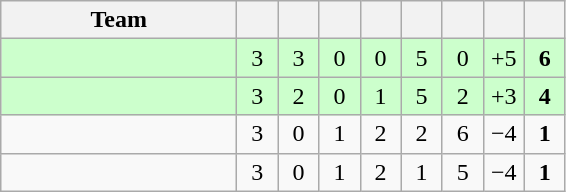<table class="wikitable" style="text-align:center;">
<tr>
<th width=150>Team</th>
<th width=20></th>
<th width=20></th>
<th width=20></th>
<th width=20></th>
<th width=20></th>
<th width=20></th>
<th width=20></th>
<th width=20></th>
</tr>
<tr bgcolor="#ccffcc">
<td align="left"></td>
<td>3</td>
<td>3</td>
<td>0</td>
<td>0</td>
<td>5</td>
<td>0</td>
<td>+5</td>
<td><strong>6</strong></td>
</tr>
<tr bgcolor="#ccffcc">
<td align="left"></td>
<td>3</td>
<td>2</td>
<td>0</td>
<td>1</td>
<td>5</td>
<td>2</td>
<td>+3</td>
<td><strong>4</strong></td>
</tr>
<tr>
<td align="left"></td>
<td>3</td>
<td>0</td>
<td>1</td>
<td>2</td>
<td>2</td>
<td>6</td>
<td>−4</td>
<td><strong>1</strong></td>
</tr>
<tr>
<td align="left"></td>
<td>3</td>
<td>0</td>
<td>1</td>
<td>2</td>
<td>1</td>
<td>5</td>
<td>−4</td>
<td><strong>1</strong></td>
</tr>
</table>
